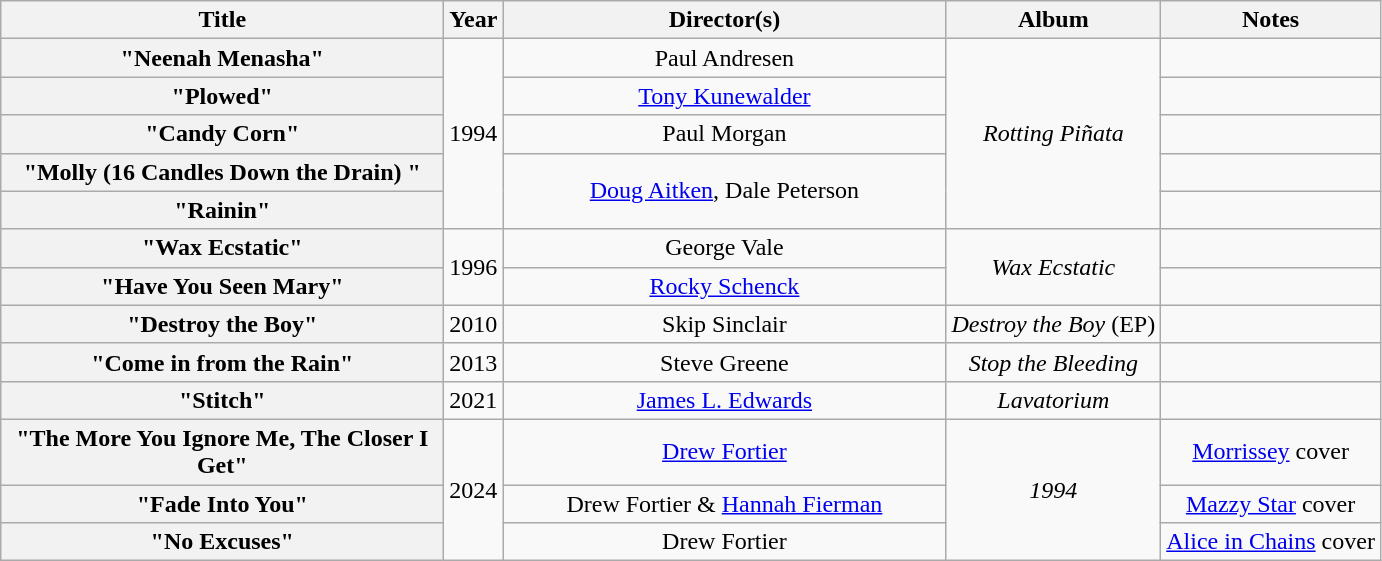<table class="wikitable plainrowheaders" style="text-align:center;">
<tr>
<th scope="col" style="width:18em;">Title</th>
<th scope="col">Year</th>
<th scope="col" style="width:18em;">Director(s)</th>
<th>Album</th>
<th>Notes</th>
</tr>
<tr>
<th scope="row">"Neenah Menasha"</th>
<td rowspan="5">1994</td>
<td>Paul Andresen</td>
<td rowspan="5"><em>Rotting Piñata</em></td>
<td></td>
</tr>
<tr>
<th scope="row">"Plowed"</th>
<td><a href='#'>Tony Kunewalder</a></td>
<td></td>
</tr>
<tr>
<th scope="row">"Candy Corn"</th>
<td>Paul Morgan</td>
<td></td>
</tr>
<tr>
<th scope="row">"Molly (16 Candles Down the Drain) "</th>
<td rowspan="2"><a href='#'>Doug Aitken</a>, Dale Peterson</td>
<td></td>
</tr>
<tr>
<th scope="row">"Rainin"</th>
<td></td>
</tr>
<tr>
<th scope="row">"Wax Ecstatic"</th>
<td rowspan="2">1996</td>
<td>George Vale</td>
<td rowspan="2"><em>Wax Ecstatic</em></td>
<td></td>
</tr>
<tr>
<th scope="row">"Have You Seen Mary"</th>
<td><a href='#'>Rocky Schenck</a></td>
<td></td>
</tr>
<tr>
<th scope="row">"Destroy the Boy"</th>
<td>2010</td>
<td>Skip Sinclair</td>
<td><em>Destroy the Boy</em> (EP)</td>
<td></td>
</tr>
<tr>
<th scope="row">"Come in from the Rain"</th>
<td>2013</td>
<td>Steve Greene</td>
<td><em>Stop the Bleeding</em></td>
<td></td>
</tr>
<tr>
<th scope="row">"Stitch"</th>
<td>2021</td>
<td><a href='#'>James L. Edwards</a></td>
<td><em>Lavatorium</em></td>
<td></td>
</tr>
<tr>
<th scope="row">"The More You Ignore Me, The Closer I Get"</th>
<td rowspan="3">2024</td>
<td><a href='#'>Drew Fortier</a></td>
<td rowspan="3"><em>1994</em></td>
<td><a href='#'>Morrissey</a> cover</td>
</tr>
<tr>
<th scope="row">"Fade Into You"</th>
<td>Drew Fortier & <a href='#'>Hannah Fierman</a></td>
<td><a href='#'>Mazzy Star</a> cover</td>
</tr>
<tr>
<th scope="row">"No Excuses"</th>
<td>Drew Fortier</td>
<td><a href='#'>Alice in Chains</a> cover</td>
</tr>
</table>
